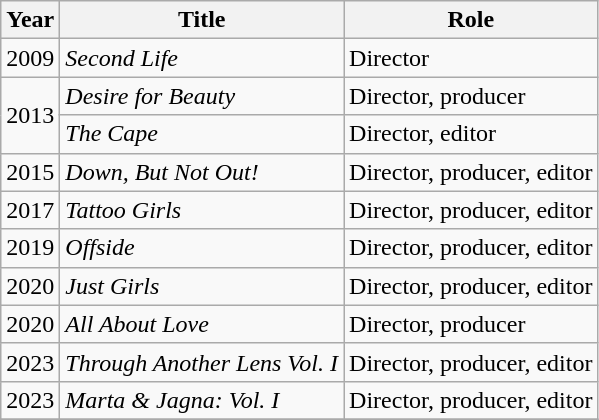<table class="wikitable">
<tr>
<th>Year</th>
<th>Title</th>
<th>Role</th>
</tr>
<tr>
<td>2009</td>
<td><em>Second Life</em></td>
<td>Director</td>
</tr>
<tr>
<td rowspan="2">2013</td>
<td><em>Desire for Beauty</em></td>
<td>Director, producer</td>
</tr>
<tr>
<td><em>The Cape</em></td>
<td>Director, editor</td>
</tr>
<tr>
<td>2015</td>
<td><em>Down, But Not Out!</em></td>
<td>Director, producer, editor</td>
</tr>
<tr>
<td>2017</td>
<td><em>Tattoo Girls</em></td>
<td>Director, producer, editor</td>
</tr>
<tr>
<td>2019</td>
<td><em>Offside</em></td>
<td>Director, producer, editor</td>
</tr>
<tr>
<td>2020</td>
<td><em>Just Girls</em></td>
<td>Director, producer, editor</td>
</tr>
<tr>
<td>2020</td>
<td><em>All About Love</em></td>
<td>Director, producer</td>
</tr>
<tr>
<td>2023</td>
<td><em>Through Another Lens Vol. I</em></td>
<td>Director, producer, editor</td>
</tr>
<tr>
<td>2023</td>
<td><em>Marta & Jagna: Vol. I</em></td>
<td>Director, producer, editor</td>
</tr>
<tr>
</tr>
</table>
